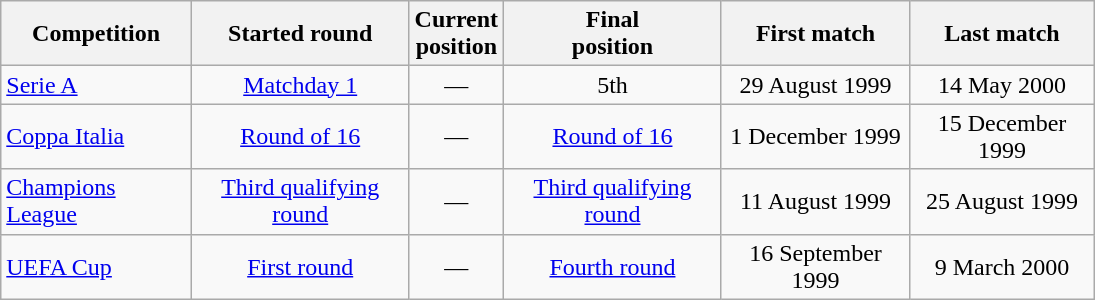<table class=wikitable style="text-align:center; width:730px">
<tr>
<th style=text-align:center; width:150px;>Competition</th>
<th style=text-align:center; width:100px;>Started round</th>
<th style=text-align:center; width:100px;>Current <br> position</th>
<th style=text-align:center; width:100px;>Final <br> position</th>
<th style=text-align:center; width:150px;>First match</th>
<th style=text-align:center; width:140px;>Last match</th>
</tr>
<tr>
<td style=text-align:left;><a href='#'>Serie A</a></td>
<td><a href='#'>Matchday 1</a></td>
<td>—</td>
<td>5th</td>
<td>29 August 1999</td>
<td>14 May 2000</td>
</tr>
<tr>
<td style=text-align:left;><a href='#'>Coppa Italia</a></td>
<td><a href='#'>Round of 16</a></td>
<td>—</td>
<td><a href='#'>Round of 16</a></td>
<td>1 December 1999</td>
<td>15 December 1999</td>
</tr>
<tr>
<td style=text-align:left;><a href='#'>Champions League</a></td>
<td><a href='#'>Third qualifying round</a></td>
<td>—</td>
<td><a href='#'>Third qualifying round</a></td>
<td>11 August 1999</td>
<td>25 August 1999</td>
</tr>
<tr>
<td style=text-align:left;><a href='#'>UEFA Cup</a></td>
<td><a href='#'>First round</a></td>
<td>—</td>
<td><a href='#'>Fourth round</a></td>
<td>16 September 1999</td>
<td>9 March 2000</td>
</tr>
</table>
